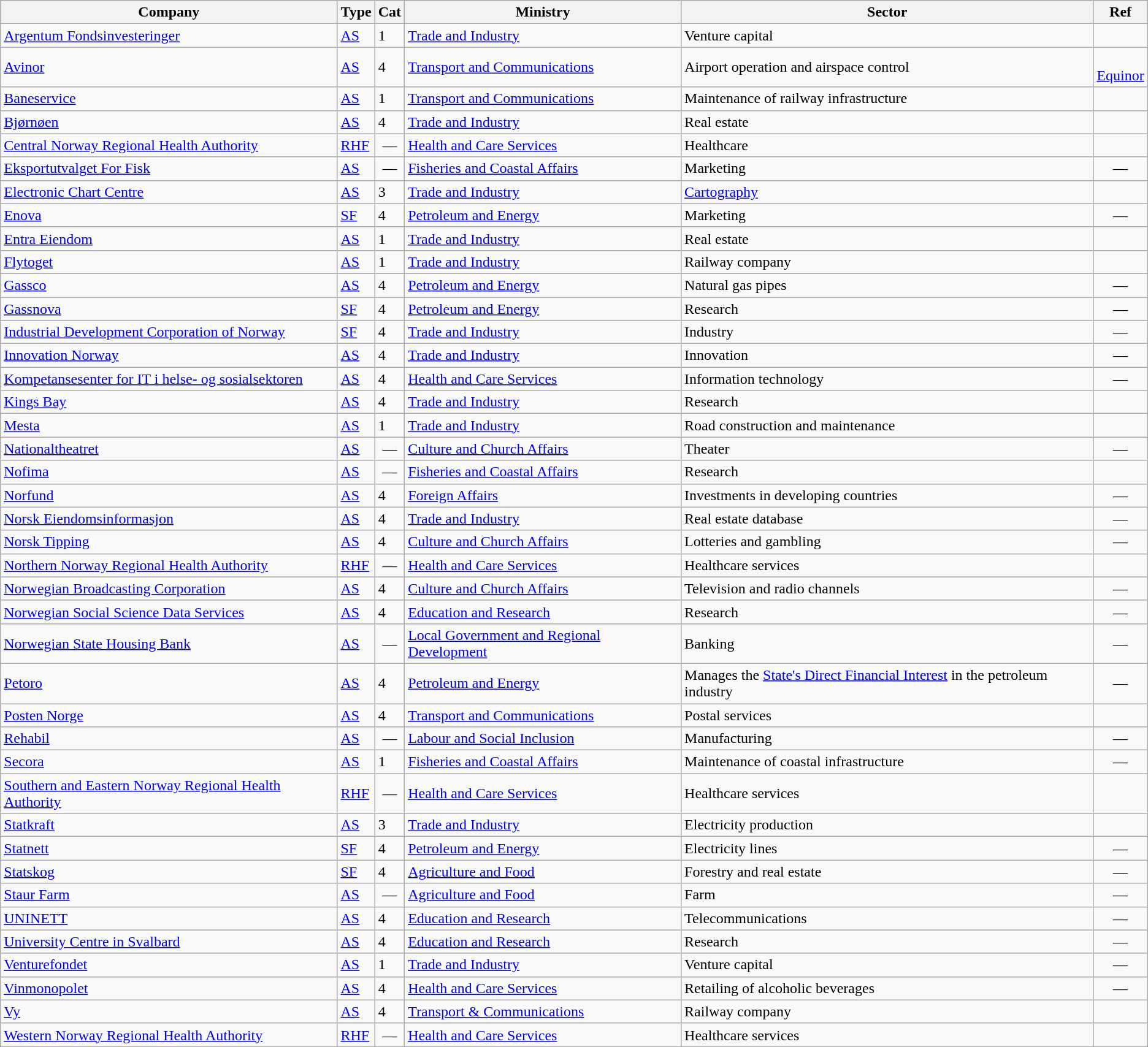<table class="wikitable sortable">
<tr>
<th>Company</th>
<th>Type</th>
<th>Cat</th>
<th>Ministry</th>
<th>Sector</th>
<th>Ref</th>
</tr>
<tr>
<td><a href='#'>Argentum Fondsinvesteringer</a></td>
<td><a href='#'>AS</a></td>
<td>1</td>
<td><a href='#'>Trade and Industry</a></td>
<td>Venture capital</td>
<td align=center></td>
</tr>
<tr>
<td><a href='#'>Avinor</a></td>
<td><a href='#'>AS</a></td>
<td>4</td>
<td><a href='#'>Transport and Communications</a></td>
<td>Airport operation and airspace control</td>
<td align=center><br><a href='#'>Equinor</a></td>
</tr>
<tr>
<td><a href='#'>Baneservice</a></td>
<td><a href='#'>AS</a></td>
<td>1</td>
<td><a href='#'>Transport and Communications</a></td>
<td>Maintenance of railway infrastructure</td>
<td align=center></td>
</tr>
<tr>
<td><a href='#'>Bjørnøen</a></td>
<td><a href='#'>AS</a></td>
<td>4</td>
<td><a href='#'>Trade and Industry</a></td>
<td>Real estate</td>
<td align=center></td>
</tr>
<tr>
<td><a href='#'>Central Norway Regional Health Authority</a></td>
<td><a href='#'>RHF</a></td>
<td align=center>—</td>
<td><a href='#'>Health and Care Services</a></td>
<td>Healthcare</td>
<td align=center></td>
</tr>
<tr>
<td><a href='#'>Eksportutvalget For Fisk</a></td>
<td><a href='#'>AS</a></td>
<td align=center>—</td>
<td><a href='#'>Fisheries and Coastal Affairs</a></td>
<td>Marketing</td>
<td align=center>—</td>
</tr>
<tr>
<td><a href='#'>Electronic Chart Centre</a></td>
<td><a href='#'>AS</a></td>
<td>3</td>
<td><a href='#'>Trade and Industry</a></td>
<td><a href='#'>Cartography</a></td>
<td align=center></td>
</tr>
<tr>
<td><a href='#'>Enova</a></td>
<td><a href='#'>SF</a></td>
<td>4</td>
<td><a href='#'>Petroleum and Energy</a></td>
<td>Marketing</td>
<td align=center>—</td>
</tr>
<tr>
<td><a href='#'>Entra Eiendom</a></td>
<td><a href='#'>AS</a></td>
<td>1</td>
<td><a href='#'>Trade and Industry</a></td>
<td>Real estate</td>
<td align=center></td>
</tr>
<tr>
<td><a href='#'>Flytoget</a></td>
<td><a href='#'>AS</a></td>
<td>1</td>
<td><a href='#'>Trade and Industry</a></td>
<td>Railway company</td>
<td align=center></td>
</tr>
<tr>
<td><a href='#'>Gassco</a></td>
<td><a href='#'>AS</a></td>
<td>4</td>
<td><a href='#'>Petroleum and Energy</a></td>
<td>Natural gas pipes</td>
<td align=center>—</td>
</tr>
<tr>
<td><a href='#'>Gassnova</a></td>
<td><a href='#'>SF</a></td>
<td>4</td>
<td><a href='#'>Petroleum and Energy</a></td>
<td>Research</td>
<td align=center>—</td>
</tr>
<tr>
<td><a href='#'>Industrial Development Corporation of Norway</a></td>
<td><a href='#'>SF</a></td>
<td>4</td>
<td><a href='#'>Trade and Industry</a></td>
<td>Industry</td>
<td align=center>—</td>
</tr>
<tr>
<td><a href='#'>Innovation Norway</a></td>
<td><a href='#'>AS</a></td>
<td>4</td>
<td><a href='#'>Trade and Industry</a></td>
<td>Innovation</td>
<td align=center>—</td>
</tr>
<tr>
<td><a href='#'>Kompetansesenter for IT i helse- og sosialsektoren</a></td>
<td><a href='#'>AS</a></td>
<td>4</td>
<td><a href='#'>Health and Care Services</a></td>
<td>Information technology</td>
<td align=center>—</td>
</tr>
<tr>
<td><a href='#'>Kings Bay</a></td>
<td><a href='#'>AS</a></td>
<td>4</td>
<td><a href='#'>Trade and Industry</a></td>
<td>Research</td>
<td align=center></td>
</tr>
<tr>
<td><a href='#'>Mesta</a></td>
<td><a href='#'>AS</a></td>
<td>1</td>
<td><a href='#'>Trade and Industry</a></td>
<td>Road construction and maintenance</td>
<td align=center></td>
</tr>
<tr>
<td><a href='#'>Nationaltheatret</a></td>
<td><a href='#'>AS</a></td>
<td align=center>—</td>
<td><a href='#'>Culture and Church Affairs</a></td>
<td>Theater</td>
<td align=center>—</td>
</tr>
<tr>
<td><a href='#'>Nofima</a></td>
<td><a href='#'>AS</a></td>
<td align=center>—</td>
<td><a href='#'>Fisheries and Coastal Affairs</a></td>
<td>Research</td>
<td align=center></td>
</tr>
<tr>
<td><a href='#'>Norfund</a></td>
<td><a href='#'>AS</a></td>
<td>4</td>
<td><a href='#'>Foreign Affairs</a></td>
<td>Investments in developing countries</td>
<td align=center>—</td>
</tr>
<tr>
<td><a href='#'>Norsk Eiendomsinformasjon</a></td>
<td><a href='#'>AS</a></td>
<td>4</td>
<td><a href='#'>Trade and Industry</a></td>
<td>Real estate database</td>
<td align=center>—</td>
</tr>
<tr>
<td><a href='#'>Norsk Tipping</a></td>
<td><a href='#'>AS</a></td>
<td>4</td>
<td><a href='#'>Culture and Church Affairs</a></td>
<td>Lotteries and gambling</td>
<td align=center>—</td>
</tr>
<tr>
<td><a href='#'>Northern Norway Regional Health Authority</a></td>
<td><a href='#'>RHF</a></td>
<td align=center>—</td>
<td><a href='#'>Health and Care Services</a></td>
<td>Healthcare services</td>
<td align=center></td>
</tr>
<tr>
<td><a href='#'>Norwegian Broadcasting Corporation</a></td>
<td><a href='#'>AS</a></td>
<td>4</td>
<td><a href='#'>Culture and Church Affairs</a></td>
<td>Television and radio channels</td>
<td align=center>—</td>
</tr>
<tr>
<td><a href='#'>Norwegian Social Science Data Services</a></td>
<td><a href='#'>AS</a></td>
<td>4</td>
<td><a href='#'>Education and Research</a></td>
<td>Research</td>
<td align=center>—</td>
</tr>
<tr>
<td><a href='#'>Norwegian State Housing Bank</a></td>
<td><a href='#'>AS</a></td>
<td align=center>—</td>
<td><a href='#'>Local Government and Regional Development</a></td>
<td>Banking</td>
<td align=center>—</td>
</tr>
<tr>
<td><a href='#'>Petoro</a></td>
<td><a href='#'>AS</a></td>
<td>4</td>
<td><a href='#'>Petroleum and Energy</a></td>
<td>Manages the <a href='#'>State's Direct Financial Interest</a> in the petroleum industry</td>
<td align=center>—</td>
</tr>
<tr>
<td><a href='#'>Posten Norge</a></td>
<td><a href='#'>AS</a></td>
<td>4</td>
<td><a href='#'>Transport and Communications</a></td>
<td>Postal services</td>
<td align=center></td>
</tr>
<tr>
<td><a href='#'>Rehabil</a></td>
<td><a href='#'>AS</a></td>
<td align=center>—</td>
<td><a href='#'>Labour and Social Inclusion</a></td>
<td>Manufacturing</td>
<td align=center>—</td>
</tr>
<tr>
<td><a href='#'>Secora</a></td>
<td><a href='#'>AS</a></td>
<td>1</td>
<td><a href='#'>Fisheries and Coastal Affairs</a></td>
<td>Maintenance of coastal infrastructure</td>
<td align=center>—</td>
</tr>
<tr>
<td><a href='#'>Southern and Eastern Norway Regional Health Authority</a></td>
<td><a href='#'>RHF</a></td>
<td align=center>—</td>
<td><a href='#'>Health and Care Services</a></td>
<td>Healthcare services</td>
<td align=center></td>
</tr>
<tr>
<td><a href='#'>Statkraft</a></td>
<td><a href='#'>AS</a></td>
<td>3</td>
<td><a href='#'>Trade and Industry</a></td>
<td>Electricity production</td>
<td align=center></td>
</tr>
<tr>
<td><a href='#'>Statnett</a></td>
<td><a href='#'>SF</a></td>
<td>4</td>
<td><a href='#'>Petroleum and Energy</a></td>
<td>Electricity lines</td>
<td align=center>—</td>
</tr>
<tr>
<td><a href='#'>Statskog</a></td>
<td><a href='#'>SF</a></td>
<td>4</td>
<td><a href='#'>Agriculture and Food</a></td>
<td>Forestry and real estate</td>
<td align=center>—</td>
</tr>
<tr>
<td><a href='#'>Staur Farm</a></td>
<td><a href='#'>AS</a></td>
<td align=center>—</td>
<td><a href='#'>Agriculture and Food</a></td>
<td>Farm</td>
<td align=center>—</td>
</tr>
<tr>
<td><a href='#'>UNINETT</a></td>
<td><a href='#'>AS</a></td>
<td>4</td>
<td><a href='#'>Education and Research</a></td>
<td>Telecommunications</td>
<td align=center>—</td>
</tr>
<tr>
<td><a href='#'>University Centre in Svalbard</a></td>
<td><a href='#'>AS</a></td>
<td>4</td>
<td><a href='#'>Education and Research</a></td>
<td>Research</td>
<td align=center>—</td>
</tr>
<tr>
<td><a href='#'>Venturefondet</a></td>
<td><a href='#'>AS</a></td>
<td>1</td>
<td><a href='#'>Trade and Industry</a></td>
<td>Venture capital</td>
<td align=center>—</td>
</tr>
<tr>
<td><a href='#'>Vinmonopolet</a></td>
<td><a href='#'>AS</a></td>
<td>4</td>
<td><a href='#'>Health and Care Services</a></td>
<td>Retailing of alcoholic beverages</td>
<td align=center>—</td>
</tr>
<tr>
<td><a href='#'>Vy</a></td>
<td><a href='#'>AS</a></td>
<td>4</td>
<td><a href='#'>Transport & Communications</a></td>
<td>Railway company</td>
<td align=center></td>
</tr>
<tr>
<td><a href='#'>Western Norway Regional Health Authority</a></td>
<td><a href='#'>RHF</a></td>
<td align=center>—</td>
<td><a href='#'>Health and Care Services</a></td>
<td>Healthcare services</td>
<td align=center></td>
</tr>
</table>
